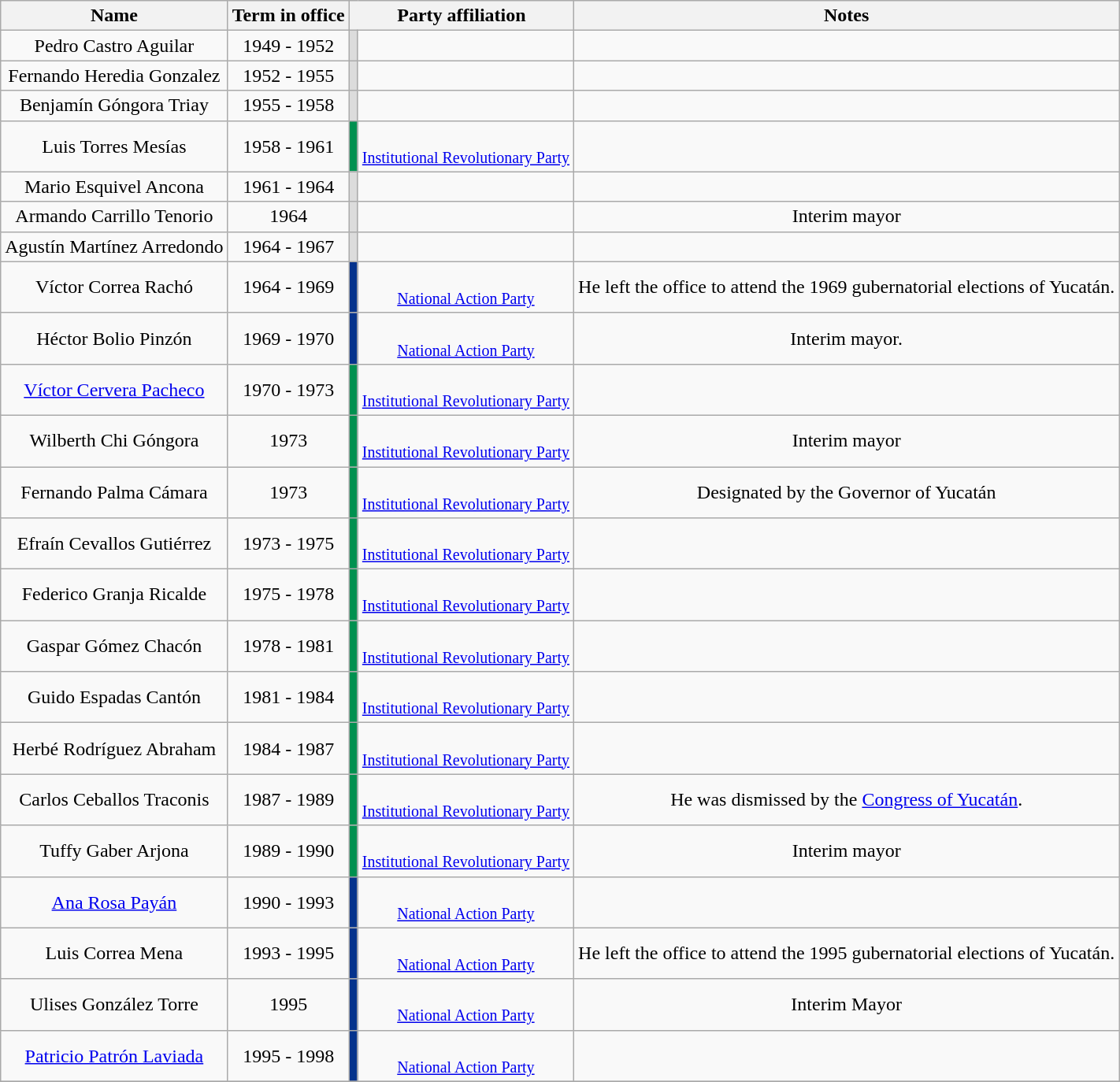<table class="wikitable sortable" style="text-align: center;">
<tr>
<th>Name</th>
<th>Term in office</th>
<th colspan="2">Party affiliation</th>
<th>Notes</th>
</tr>
<tr>
<td>Pedro Castro Aguilar</td>
<td>1949 - 1952</td>
<td bgcolor="#DCDCDC"></td>
<td></td>
<td></td>
</tr>
<tr>
<td>Fernando Heredia Gonzalez</td>
<td>1952 - 1955</td>
<td bgcolor="#DCDCDC"></td>
<td></td>
<td></td>
</tr>
<tr>
<td>Benjamín Góngora Triay</td>
<td>1955 - 1958</td>
<td bgcolor="#DCDCDC"></td>
<td></td>
<td></td>
</tr>
<tr>
<td>Luis Torres Mesías</td>
<td>1958 - 1961</td>
<td bgcolor="#009150"></td>
<td> <br> <small><a href='#'>Institutional Revolutionary Party</a></small></td>
<td></td>
</tr>
<tr>
<td>Mario Esquivel Ancona</td>
<td>1961 - 1964</td>
<td bgcolor="#DCDCDC"></td>
<td></td>
<td></td>
</tr>
<tr>
<td>Armando Carrillo Tenorio</td>
<td>1964</td>
<td bgcolor="#DCDCDC"></td>
<td></td>
<td>Interim mayor</td>
</tr>
<tr>
<td>Agustín Martínez Arredondo</td>
<td>1964 - 1967</td>
<td bgcolor="#DCDCDC"></td>
<td></td>
<td></td>
</tr>
<tr>
<td>Víctor Correa Rachó</td>
<td>1964 - 1969</td>
<td bgcolor="#05338D"></td>
<td> <br> <small><a href='#'>National Action Party</a></small></td>
<td>He left the office to attend the 1969 gubernatorial elections of Yucatán.</td>
</tr>
<tr>
<td>Héctor Bolio Pinzón</td>
<td>1969 - 1970</td>
<td bgcolor="#05338D"></td>
<td> <br> <small><a href='#'>National Action Party</a></small></td>
<td>Interim mayor.</td>
</tr>
<tr>
<td><a href='#'>Víctor Cervera Pacheco</a></td>
<td>1970 - 1973</td>
<td bgcolor="#009150"></td>
<td> <br> <small><a href='#'>Institutional Revolutionary Party</a></small></td>
<td></td>
</tr>
<tr>
<td>Wilberth Chi Góngora</td>
<td>1973</td>
<td bgcolor="#009150"></td>
<td> <br> <small><a href='#'>Institutional Revolutionary Party</a></small></td>
<td>Interim mayor</td>
</tr>
<tr>
<td>Fernando Palma Cámara</td>
<td>1973</td>
<td bgcolor="#009150"></td>
<td> <br> <small><a href='#'>Institutional Revolutionary Party</a></small></td>
<td>Designated by the Governor of Yucatán</td>
</tr>
<tr>
<td>Efraín Cevallos Gutiérrez</td>
<td>1973 - 1975</td>
<td bgcolor="#009150"></td>
<td> <br> <small><a href='#'>Institutional Revolutionary Party</a></small></td>
<td></td>
</tr>
<tr>
<td>Federico Granja Ricalde</td>
<td>1975 - 1978</td>
<td bgcolor="#009150"></td>
<td> <br> <small><a href='#'>Institutional Revolutionary Party</a></small></td>
<td></td>
</tr>
<tr>
<td>Gaspar Gómez Chacón</td>
<td>1978 - 1981</td>
<td bgcolor="#009150"></td>
<td> <br> <small><a href='#'>Institutional Revolutionary Party</a></small></td>
<td></td>
</tr>
<tr>
<td>Guido Espadas Cantón</td>
<td>1981 - 1984</td>
<td bgcolor="#009150"></td>
<td> <br> <small><a href='#'>Institutional Revolutionary Party</a></small></td>
<td></td>
</tr>
<tr>
<td>Herbé Rodríguez Abraham</td>
<td>1984 - 1987</td>
<td bgcolor="#009150"></td>
<td> <br> <small><a href='#'>Institutional Revolutionary Party</a></small></td>
<td></td>
</tr>
<tr>
<td>Carlos Ceballos Traconis</td>
<td>1987 - 1989</td>
<td bgcolor="#009150"></td>
<td> <br> <small><a href='#'>Institutional Revolutionary Party</a></small></td>
<td>He was dismissed by the <a href='#'>Congress of Yucatán</a>.</td>
</tr>
<tr>
<td>Tuffy Gaber Arjona</td>
<td>1989 - 1990</td>
<td bgcolor="#009150"></td>
<td> <br> <small><a href='#'>Institutional Revolutionary Party</a></small></td>
<td>Interim mayor</td>
</tr>
<tr>
<td><a href='#'>Ana Rosa Payán</a></td>
<td>1990 - 1993</td>
<td bgcolor="#05338D"></td>
<td> <br> <small><a href='#'>National Action Party</a></small></td>
<td></td>
</tr>
<tr>
<td>Luis Correa Mena</td>
<td>1993 - 1995</td>
<td bgcolor="#05338D"></td>
<td> <br> <small><a href='#'>National Action Party</a></small></td>
<td>He left the office to attend the 1995 gubernatorial elections of Yucatán.</td>
</tr>
<tr>
<td>Ulises González Torre</td>
<td>1995</td>
<td bgcolor="#05338D"></td>
<td> <br> <small><a href='#'>National Action Party</a></small></td>
<td>Interim Mayor</td>
</tr>
<tr>
<td><a href='#'>Patricio Patrón Laviada</a></td>
<td>1995 - 1998</td>
<td bgcolor="#05338D"></td>
<td> <br> <small><a href='#'>National Action Party</a></small></td>
<td></td>
</tr>
<tr>
</tr>
</table>
